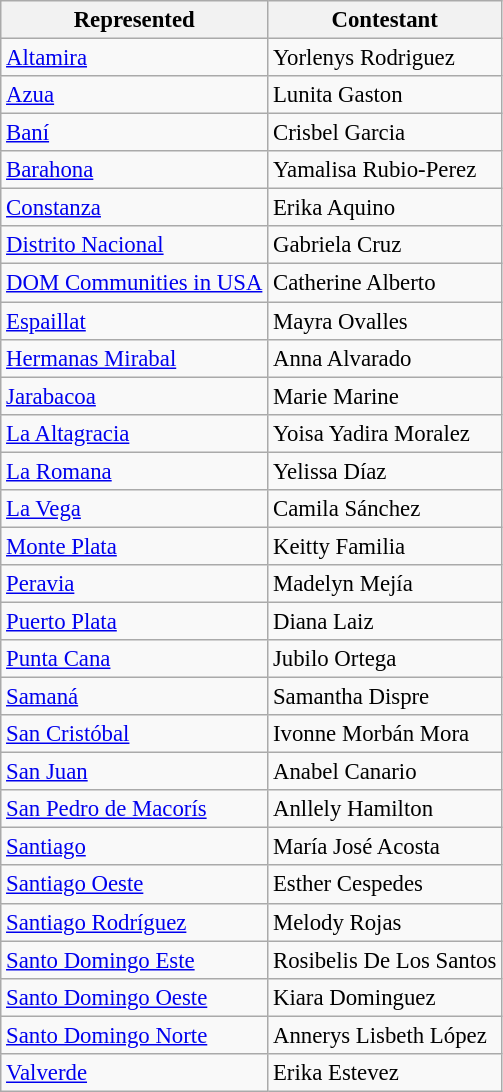<table class="wikitable" style="font-size: 95%">
<tr>
<th>Represented</th>
<th>Contestant</th>
</tr>
<tr>
<td><a href='#'>Altamira</a> </td>
<td>Yorlenys Rodriguez</td>
</tr>
<tr>
<td><a href='#'>Azua</a></td>
<td>Lunita Gaston</td>
</tr>
<tr>
<td><a href='#'>Baní</a> </td>
<td>Crisbel Garcia</td>
</tr>
<tr>
<td><a href='#'>Barahona</a></td>
<td>Yamalisa Rubio-Perez</td>
</tr>
<tr>
<td><a href='#'>Constanza</a> </td>
<td>Erika Aquino</td>
</tr>
<tr>
<td><a href='#'>Distrito Nacional</a></td>
<td>Gabriela Cruz</td>
</tr>
<tr>
<td><a href='#'>DOM Communities in USA</a></td>
<td>Catherine Alberto</td>
</tr>
<tr>
<td><a href='#'>Espaillat</a></td>
<td>Mayra Ovalles</td>
</tr>
<tr>
<td><a href='#'>Hermanas Mirabal</a></td>
<td>Anna Alvarado</td>
</tr>
<tr>
<td><a href='#'>Jarabacoa</a> </td>
<td>Marie Marine</td>
</tr>
<tr>
<td><a href='#'>La Altagracia</a></td>
<td>Yoisa Yadira Moralez</td>
</tr>
<tr>
<td><a href='#'>La Romana</a></td>
<td>Yelissa Díaz</td>
</tr>
<tr>
<td><a href='#'>La Vega</a></td>
<td>Camila Sánchez</td>
</tr>
<tr>
<td><a href='#'>Monte Plata</a></td>
<td>Keitty Familia</td>
</tr>
<tr>
<td><a href='#'>Peravia</a></td>
<td>Madelyn Mejía</td>
</tr>
<tr>
<td><a href='#'>Puerto Plata</a></td>
<td>Diana Laiz</td>
</tr>
<tr>
<td><a href='#'>Punta Cana</a> </td>
<td>Jubilo Ortega</td>
</tr>
<tr>
<td><a href='#'>Samaná</a></td>
<td>Samantha Dispre</td>
</tr>
<tr>
<td><a href='#'>San Cristóbal</a></td>
<td>Ivonne Morbán Mora</td>
</tr>
<tr>
<td><a href='#'>San Juan</a></td>
<td>Anabel Canario</td>
</tr>
<tr>
<td><a href='#'>San Pedro de Macorís</a></td>
<td>Anllely Hamilton</td>
</tr>
<tr>
<td><a href='#'>Santiago</a></td>
<td>María José Acosta</td>
</tr>
<tr>
<td><a href='#'>Santiago Oeste</a> </td>
<td>Esther Cespedes</td>
</tr>
<tr>
<td><a href='#'>Santiago Rodríguez</a></td>
<td>Melody Rojas</td>
</tr>
<tr>
<td><a href='#'>Santo Domingo Este</a> </td>
<td>Rosibelis De Los Santos</td>
</tr>
<tr>
<td><a href='#'>Santo Domingo Oeste</a> </td>
<td>Kiara Dominguez</td>
</tr>
<tr>
<td><a href='#'>Santo Domingo Norte</a>   </td>
<td>Annerys Lisbeth López</td>
</tr>
<tr>
<td><a href='#'>Valverde</a></td>
<td>Erika Estevez</td>
</tr>
</table>
